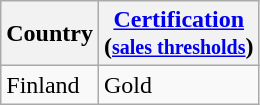<table class="wikitable sortable">
<tr>
<th>Country</th>
<th><a href='#'>Certification</a><br>(<small><a href='#'>sales thresholds</a></small>)</th>
</tr>
<tr>
<td>Finland</td>
<td>Gold</td>
</tr>
</table>
